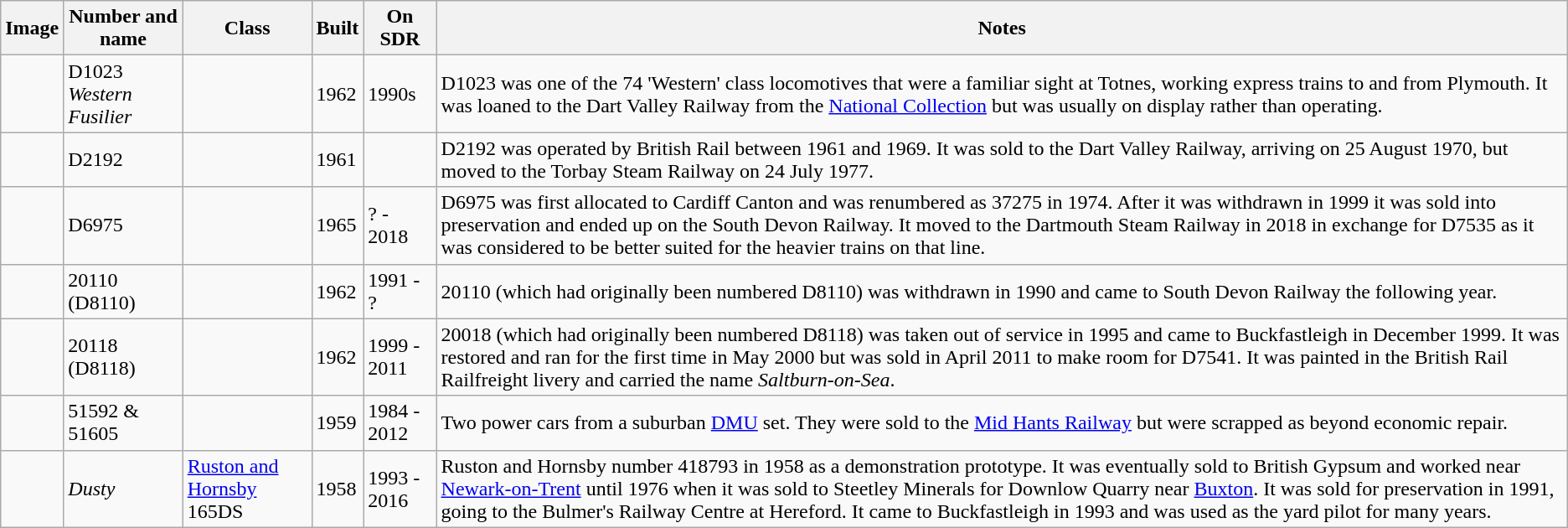<table class="wikitable sortable">
<tr>
<th class=unsortable>Image</th>
<th>Number and name</th>
<th>Class</th>
<th>Built</th>
<th>On SDR</th>
<th class=unsortable>Notes</th>
</tr>
<tr>
<td></td>
<td>D1023 <em>Western Fusilier</em></td>
<td></td>
<td>1962</td>
<td>1990s</td>
<td>D1023 was one of the 74 'Western' class locomotives that were a familiar sight at Totnes, working express trains to and from Plymouth. It was loaned to the Dart Valley Railway from the <a href='#'>National Collection</a> but was usually on display rather than operating.</td>
</tr>
<tr>
<td></td>
<td>D2192</td>
<td></td>
<td>1961</td>
<td></td>
<td>D2192 was operated by British Rail between 1961 and 1969. It was sold to the Dart Valley Railway, arriving on 25 August 1970, but moved to the Torbay Steam Railway on 24 July 1977.</td>
</tr>
<tr>
<td></td>
<td>D6975</td>
<td></td>
<td>1965</td>
<td data-sort-value="2004">? - 2018</td>
<td>D6975 was first allocated to Cardiff Canton and was renumbered as 37275 in 1974. After it was withdrawn in 1999 it was sold into preservation and ended up on the South Devon Railway. It moved to the Dartmouth Steam Railway in 2018 in exchange for  D7535 as it was considered to be better suited for the heavier trains on that line.</td>
</tr>
<tr>
<td></td>
<td data-sort-value="D8110">20110 (D8110)</td>
<td></td>
<td>1962</td>
<td>1991 - ?</td>
<td>20110 (which had originally been numbered D8110) was withdrawn in 1990 and came to South Devon Railway the following year.</td>
</tr>
<tr>
<td></td>
<td data-sort-value="D8118">20118 (D8118)</td>
<td></td>
<td>1962</td>
<td>1999 - 2011</td>
<td>20018 (which had originally been numbered D8118) was taken out of service in 1995 and came to Buckfastleigh in December 1999. It was restored and ran for the first time in May 2000 but was sold in April 2011 to make room for  D7541. It was painted in the British Rail Railfreight livery and carried the name <em>Saltburn-on-Sea</em>.</td>
</tr>
<tr>
<td></td>
<td>51592 & 51605</td>
<td></td>
<td>1959</td>
<td>1984 - 2012</td>
<td>Two power cars from a  suburban <a href='#'>DMU</a> set. They were sold to the <a href='#'>Mid Hants Railway</a> but were scrapped as beyond economic repair.</td>
</tr>
<tr>
<td></td>
<td><em>Dusty</em></td>
<td><a href='#'>Ruston and Hornsby</a> 165DS</td>
<td>1958</td>
<td>1993 - 2016</td>
<td>Ruston and Hornsby  number 418793 in 1958 as a demonstration prototype. It was eventually sold to British Gypsum and worked near <a href='#'>Newark-on-Trent</a> until 1976 when it was sold to Steetley Minerals for Downlow Quarry near <a href='#'>Buxton</a>. It was sold for preservation in 1991, going to the Bulmer's Railway Centre at Hereford. It came to Buckfastleigh in 1993 and was used as the yard pilot for many years.</td>
</tr>
</table>
